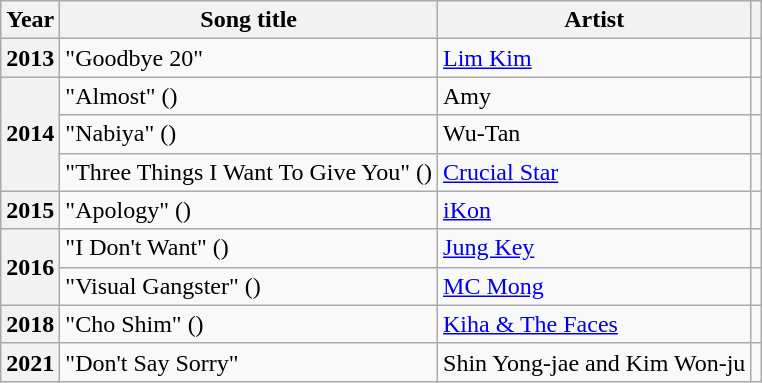<table class="wikitable plainrowheaders sortable">
<tr>
<th scope="col">Year</th>
<th scope="col">Song title</th>
<th scope="col">Artist</th>
<th scope="col" class="unsortable"></th>
</tr>
<tr>
<th scope="row">2013</th>
<td>"Goodbye 20"</td>
<td><a href='#'>Lim Kim</a></td>
<td style="text-align:center"></td>
</tr>
<tr>
<th scope="row" rowspan="3">2014</th>
<td>"Almost" ()</td>
<td>Amy</td>
<td style="text-align:center"></td>
</tr>
<tr>
<td>"Nabiya" ()</td>
<td>Wu-Tan</td>
<td style="text-align:center"></td>
</tr>
<tr>
<td>"Three Things I Want To Give You" ()</td>
<td><a href='#'>Crucial Star</a></td>
<td style="text-align:center"></td>
</tr>
<tr>
<th scope="row">2015</th>
<td>"Apology" ()</td>
<td><a href='#'>iKon</a></td>
<td style="text-align:center"></td>
</tr>
<tr>
<th scope="row" rowspan="2">2016</th>
<td>"I Don't Want" ()</td>
<td><a href='#'>Jung Key</a></td>
<td style="text-align:center"></td>
</tr>
<tr>
<td>"Visual Gangster" ()</td>
<td><a href='#'>MC Mong</a></td>
<td style="text-align:center"></td>
</tr>
<tr>
<th scope="row">2018</th>
<td>"Cho Shim" ()</td>
<td><a href='#'>Kiha & The Faces</a></td>
<td style="text-align:center"></td>
</tr>
<tr>
<th scope="row">2021</th>
<td>"Don't Say Sorry"</td>
<td>Shin Yong-jae and Kim Won-ju</td>
<td style="text-align:center"></td>
</tr>
</table>
